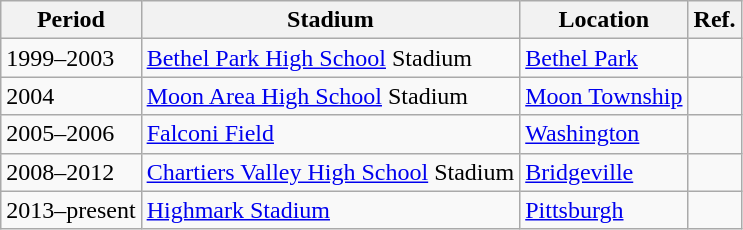<table class="wikitable" style="text-align:left;margin-left:1em;">
<tr>
<th>Period</th>
<th>Stadium</th>
<th>Location</th>
<th>Ref.</th>
</tr>
<tr>
<td>1999–2003</td>
<td><a href='#'>Bethel Park High School</a> Stadium</td>
<td><a href='#'>Bethel Park</a></td>
<td></td>
</tr>
<tr>
<td>2004</td>
<td><a href='#'>Moon Area High School</a> Stadium</td>
<td><a href='#'>Moon Township</a></td>
<td></td>
</tr>
<tr>
<td>2005–2006</td>
<td><a href='#'>Falconi Field</a></td>
<td><a href='#'>Washington</a></td>
<td></td>
</tr>
<tr>
<td>2008–2012</td>
<td><a href='#'>Chartiers Valley High School</a> Stadium</td>
<td><a href='#'>Bridgeville</a></td>
<td></td>
</tr>
<tr>
<td>2013–present</td>
<td><a href='#'>Highmark Stadium</a></td>
<td><a href='#'>Pittsburgh</a></td>
<td></td>
</tr>
</table>
